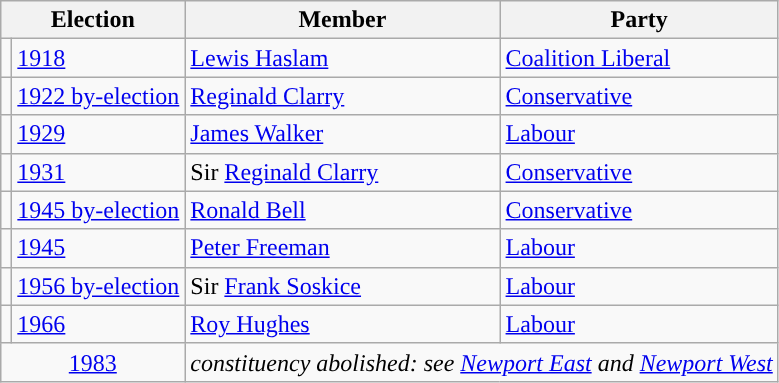<table class="wikitable">
<tr>
<th colspan="2">Election</th>
<th>Member</th>
<th>Party</th>
</tr>
<tr>
<td style="color:inherit;background-color: "></td>
<td><a href='#'>1918</a></td>
<td><a href='#'>Lewis Haslam</a></td>
<td><a href='#'>Coalition Liberal</a></td>
</tr>
<tr>
<td style="color:inherit;background-color: "></td>
<td><a href='#'>1922 by-election</a></td>
<td><a href='#'>Reginald Clarry</a></td>
<td><a href='#'>Conservative</a></td>
</tr>
<tr>
<td style="color:inherit;background-color: "></td>
<td><a href='#'>1929</a></td>
<td><a href='#'>James Walker</a></td>
<td><a href='#'>Labour</a></td>
</tr>
<tr>
<td style="color:inherit;background-color: "></td>
<td><a href='#'>1931</a></td>
<td>Sir <a href='#'>Reginald Clarry</a></td>
<td><a href='#'>Conservative</a></td>
</tr>
<tr>
<td style="color:inherit;background-color: "></td>
<td><a href='#'>1945 by-election</a></td>
<td><a href='#'>Ronald Bell</a></td>
<td><a href='#'>Conservative</a></td>
</tr>
<tr>
<td style="color:inherit;background-color: "></td>
<td><a href='#'>1945</a></td>
<td><a href='#'>Peter Freeman</a></td>
<td><a href='#'>Labour</a></td>
</tr>
<tr>
<td style="color:inherit;background-color: "></td>
<td><a href='#'>1956 by-election</a></td>
<td>Sir <a href='#'>Frank Soskice</a></td>
<td><a href='#'>Labour</a></td>
</tr>
<tr>
<td style="color:inherit;background-color: "></td>
<td><a href='#'>1966</a></td>
<td><a href='#'>Roy Hughes</a></td>
<td><a href='#'>Labour</a></td>
</tr>
<tr>
<td colspan="2" align="center"><a href='#'>1983</a></td>
<td colspan="2"><em>constituency abolished: see <a href='#'>Newport East</a> and <a href='#'>Newport West</a></em></td>
</tr>
</table>
